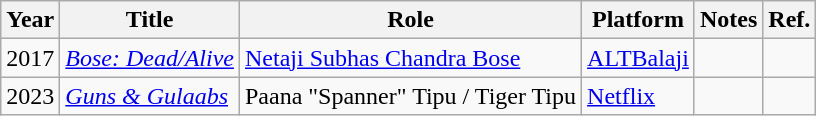<table class="wikitable sortable plainrowheaders">
<tr>
<th scope="col">Year</th>
<th scope="col">Title</th>
<th scope="col">Role</th>
<th scope="col">Platform</th>
<th scope="col" class="unsortable">Notes</th>
<th scope="col" class="unsortable">Ref.</th>
</tr>
<tr>
<td>2017</td>
<td><em><a href='#'>Bose: Dead/Alive</a></em></td>
<td><a href='#'>Netaji Subhas Chandra Bose</a></td>
<td><a href='#'>ALTBalaji</a></td>
<td></td>
<td></td>
</tr>
<tr>
<td>2023</td>
<td><em><a href='#'>Guns & Gulaabs</a></em></td>
<td>Paana "Spanner" Tipu / Tiger Tipu</td>
<td><a href='#'>Netflix</a></td>
<td></td>
<td></td>
</tr>
</table>
